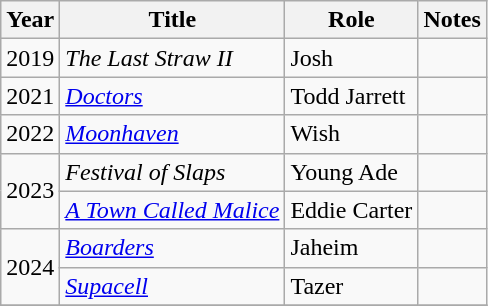<table class="wikitable sortable">
<tr>
<th>Year</th>
<th>Title</th>
<th>Role</th>
<th class="unsortable">Notes</th>
</tr>
<tr>
<td>2019</td>
<td><em>The Last Straw II</em></td>
<td>Josh</td>
<td></td>
</tr>
<tr>
<td>2021</td>
<td><em><a href='#'>Doctors</a></em></td>
<td>Todd Jarrett</td>
<td></td>
</tr>
<tr>
<td>2022</td>
<td><em><a href='#'>Moonhaven</a></em></td>
<td>Wish</td>
<td></td>
</tr>
<tr>
<td rowspan="2">2023</td>
<td><em>Festival of Slaps</em></td>
<td>Young Ade</td>
<td></td>
</tr>
<tr>
<td><a href='#'><em>A Town Called Malice</em></a></td>
<td>Eddie Carter</td>
<td></td>
</tr>
<tr>
<td rowspan="2">2024</td>
<td><em><a href='#'>Boarders</a></em></td>
<td>Jaheim</td>
<td></td>
</tr>
<tr>
<td><em><a href='#'>Supacell</a></em></td>
<td>Tazer</td>
<td></td>
</tr>
<tr>
</tr>
</table>
